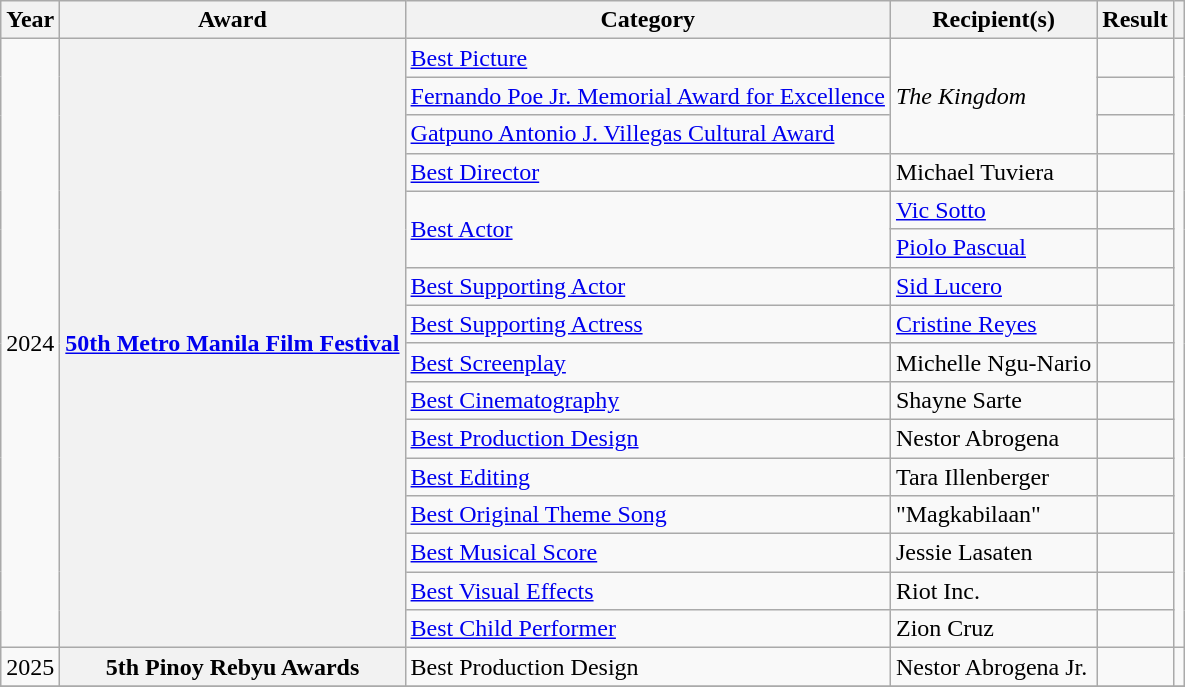<table class="wikitable sortable plainrowheaders">
<tr>
<th scope="col" data-sort-type="date">Year</th>
<th scope="col">Award</th>
<th scope="col">Category</th>
<th scope="col">Recipient(s)</th>
<th scope="col">Result</th>
<th scope="col" class="unsortable"></th>
</tr>
<tr>
<td rowspan="16" style="text-align: center;">2024</td>
<th rowspan="16" scope="row"><a href='#'>50th Metro Manila Film Festival</a></th>
<td><a href='#'>Best Picture</a> </td>
<td rowspan="3"><em>The Kingdom</em></td>
<td></td>
<td rowspan="16" style="text-align: center;"></td>
</tr>
<tr>
<td><a href='#'>Fernando Poe Jr. Memorial Award for Excellence</a></td>
<td></td>
</tr>
<tr>
<td><a href='#'>Gatpuno Antonio J. Villegas Cultural Award</a></td>
<td></td>
</tr>
<tr>
<td><a href='#'>Best Director</a></td>
<td>Michael Tuviera</td>
<td></td>
</tr>
<tr>
<td rowspan="2"><a href='#'>Best Actor</a></td>
<td><a href='#'>Vic Sotto</a></td>
<td></td>
</tr>
<tr>
<td><a href='#'>Piolo Pascual</a></td>
<td></td>
</tr>
<tr>
<td><a href='#'>Best Supporting Actor</a></td>
<td><a href='#'>Sid Lucero</a></td>
<td></td>
</tr>
<tr>
<td><a href='#'>Best Supporting Actress</a></td>
<td><a href='#'>Cristine Reyes</a></td>
<td></td>
</tr>
<tr>
<td><a href='#'>Best Screenplay</a></td>
<td>Michelle Ngu-Nario</td>
<td></td>
</tr>
<tr>
<td><a href='#'>Best Cinematography</a></td>
<td>Shayne Sarte</td>
<td></td>
</tr>
<tr>
<td><a href='#'>Best Production Design</a></td>
<td>Nestor Abrogena</td>
<td></td>
</tr>
<tr>
<td><a href='#'>Best Editing</a></td>
<td>Tara Illenberger</td>
<td></td>
</tr>
<tr>
<td><a href='#'>Best Original Theme Song</a></td>
<td>"Magkabilaan"</td>
<td></td>
</tr>
<tr>
<td><a href='#'>Best Musical Score</a></td>
<td>Jessie Lasaten</td>
<td></td>
</tr>
<tr>
<td><a href='#'>Best Visual Effects</a></td>
<td>Riot Inc.</td>
<td></td>
</tr>
<tr>
<td><a href='#'>Best Child Performer</a></td>
<td>Zion Cruz</td>
<td></td>
</tr>
<tr>
<td>2025</td>
<th scope="row">5th Pinoy Rebyu Awards</th>
<td>Best Production Design</td>
<td>Nestor Abrogena Jr.</td>
<td></td>
<td></td>
</tr>
<tr>
</tr>
</table>
